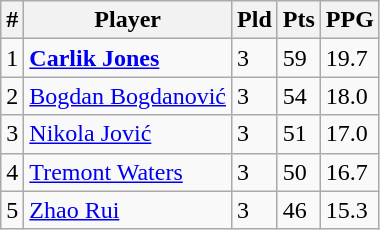<table class=wikitable width=auto>
<tr>
<th>#</th>
<th>Player</th>
<th>Pld</th>
<th>Pts</th>
<th>PPG</th>
</tr>
<tr>
<td>1</td>
<td> <strong><a href='#'>Carlik Jones</a></strong></td>
<td>3</td>
<td>59</td>
<td>19.7</td>
</tr>
<tr>
<td>2</td>
<td> <a href='#'>Bogdan Bogdanović</a></td>
<td>3</td>
<td>54</td>
<td>18.0</td>
</tr>
<tr>
<td>3</td>
<td> <a href='#'>Nikola Jović</a></td>
<td>3</td>
<td>51</td>
<td>17.0</td>
</tr>
<tr>
<td>4</td>
<td> <a href='#'>Tremont Waters</a></td>
<td>3</td>
<td>50</td>
<td>16.7</td>
</tr>
<tr>
<td>5</td>
<td> <a href='#'>Zhao Rui</a></td>
<td>3</td>
<td>46</td>
<td>15.3</td>
</tr>
</table>
